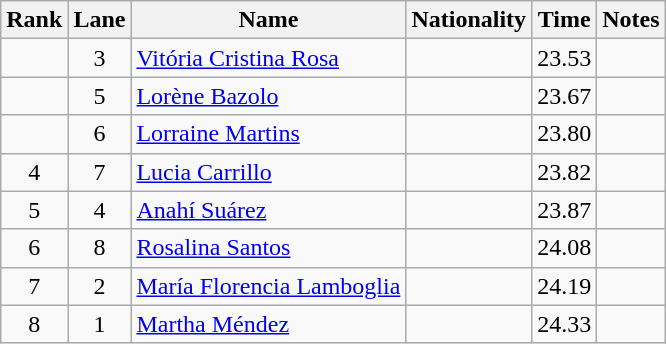<table class="wikitable sortable" style="text-align:center">
<tr>
<th>Rank</th>
<th>Lane</th>
<th>Name</th>
<th>Nationality</th>
<th>Time</th>
<th>Notes</th>
</tr>
<tr>
<td></td>
<td>3</td>
<td align=left><a href='#'>Vitória Cristina Rosa</a></td>
<td align=left></td>
<td>23.53</td>
<td></td>
</tr>
<tr>
<td></td>
<td>5</td>
<td align=left><a href='#'>Lorène Bazolo</a></td>
<td align=left></td>
<td>23.67</td>
<td></td>
</tr>
<tr>
<td></td>
<td>6</td>
<td align=left><a href='#'>Lorraine Martins</a></td>
<td align=left></td>
<td>23.80</td>
<td></td>
</tr>
<tr>
<td>4</td>
<td>7</td>
<td align=left><a href='#'>Lucia Carrillo</a></td>
<td align=left></td>
<td>23.82</td>
<td></td>
</tr>
<tr>
<td>5</td>
<td>4</td>
<td align=left><a href='#'>Anahí Suárez</a></td>
<td align=left></td>
<td>23.87</td>
<td></td>
</tr>
<tr>
<td>6</td>
<td>8</td>
<td align=left><a href='#'>Rosalina Santos</a></td>
<td align=left></td>
<td>24.08</td>
<td></td>
</tr>
<tr>
<td>7</td>
<td>2</td>
<td align=left><a href='#'>María Florencia Lamboglia</a></td>
<td align=left></td>
<td>24.19</td>
<td></td>
</tr>
<tr>
<td>8</td>
<td>1</td>
<td align=left><a href='#'>Martha Méndez</a></td>
<td align=left></td>
<td>24.33</td>
<td></td>
</tr>
</table>
